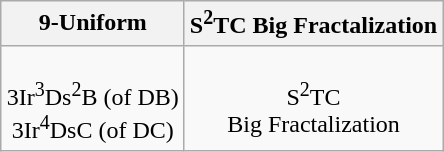<table class="wikitable" style="margin: auto;">
<tr>
<th>9-Uniform</th>
<th>S<sup>2</sup>TC Big Fractalization</th>
</tr>
<tr align="center" valign="top">
<td> <br> 3Ir<sup>3</sup>Ds<sup>2</sup>B (of DB)<br> 3Ir<sup>4</sup>DsC (of DC)</td>
<td> <br> S<sup>2</sup>TC<br>Big Fractalization</td>
</tr>
</table>
